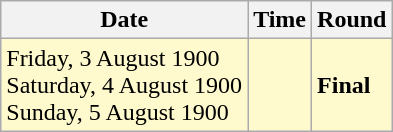<table class="wikitable">
<tr>
<th>Date</th>
<th>Time</th>
<th>Round</th>
</tr>
<tr style=background:lemonchiffon>
<td>Friday, 3 August 1900<br>Saturday, 4 August 1900<br>Sunday, 5 August 1900</td>
<td></td>
<td><strong>Final</strong></td>
</tr>
</table>
